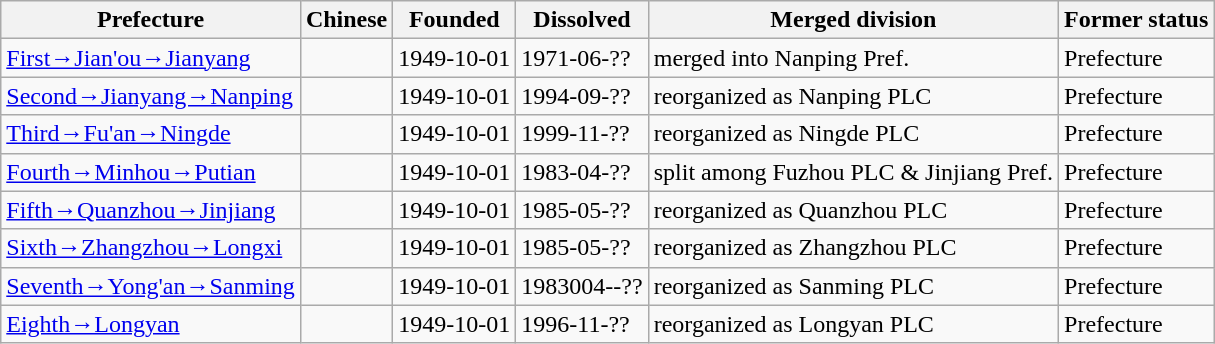<table class="wikitable sortable">
<tr>
<th>Prefecture</th>
<th>Chinese</th>
<th>Founded</th>
<th>Dissolved</th>
<th>Merged division</th>
<th>Former status</th>
</tr>
<tr>
<td><a href='#'>First→Jian'ou→Jianyang</a></td>
<td><span></span></td>
<td>1949-10-01</td>
<td>1971-06-??</td>
<td>merged into Nanping Pref.</td>
<td>Prefecture</td>
</tr>
<tr>
<td><a href='#'>Second→Jianyang→Nanping</a></td>
<td><span></span></td>
<td>1949-10-01</td>
<td>1994-09-??</td>
<td>reorganized as Nanping PLC</td>
<td>Prefecture</td>
</tr>
<tr>
<td><a href='#'>Third→Fu'an→Ningde</a></td>
<td><span></span></td>
<td>1949-10-01</td>
<td>1999-11-??</td>
<td>reorganized as Ningde PLC</td>
<td>Prefecture</td>
</tr>
<tr>
<td><a href='#'>Fourth→Minhou→Putian</a></td>
<td><span></span></td>
<td>1949-10-01</td>
<td>1983-04-??</td>
<td>split among Fuzhou PLC & Jinjiang Pref.</td>
<td>Prefecture</td>
</tr>
<tr>
<td><a href='#'>Fifth→Quanzhou→Jinjiang</a></td>
<td><span></span></td>
<td>1949-10-01</td>
<td>1985-05-??</td>
<td>reorganized as Quanzhou PLC</td>
<td>Prefecture</td>
</tr>
<tr>
<td><a href='#'>Sixth→Zhangzhou→Longxi</a></td>
<td><span></span></td>
<td>1949-10-01</td>
<td>1985-05-??</td>
<td>reorganized as Zhangzhou PLC</td>
<td>Prefecture</td>
</tr>
<tr>
<td><a href='#'>Seventh→Yong'an→Sanming</a></td>
<td><span></span></td>
<td>1949-10-01</td>
<td>1983004--??</td>
<td>reorganized as Sanming PLC</td>
<td>Prefecture</td>
</tr>
<tr>
<td><a href='#'>Eighth→Longyan</a></td>
<td><span></span></td>
<td>1949-10-01</td>
<td>1996-11-??</td>
<td>reorganized as Longyan PLC</td>
<td>Prefecture</td>
</tr>
</table>
